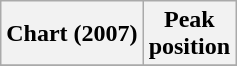<table class="wikitable plainrowheaders">
<tr>
<th>Chart (2007)</th>
<th>Peak<br>position</th>
</tr>
<tr>
</tr>
</table>
